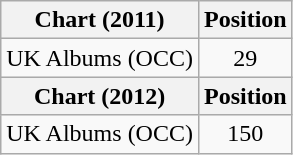<table class="wikitable plainrowheaders">
<tr>
<th scope="col">Chart (2011)</th>
<th scope="col">Position</th>
</tr>
<tr>
<td>UK Albums (OCC)</td>
<td align="center">29</td>
</tr>
<tr>
<th scope="col">Chart (2012)</th>
<th scope="col">Position</th>
</tr>
<tr>
<td>UK Albums (OCC)</td>
<td align="center">150</td>
</tr>
</table>
